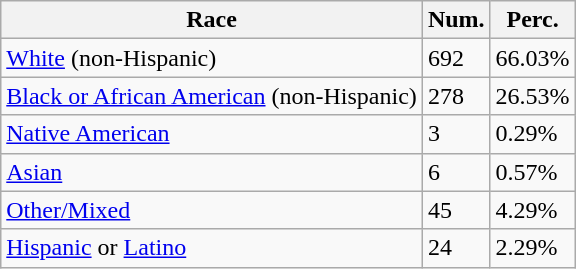<table class="wikitable">
<tr>
<th>Race</th>
<th>Num.</th>
<th>Perc.</th>
</tr>
<tr>
<td><a href='#'>White</a> (non-Hispanic)</td>
<td>692</td>
<td>66.03%</td>
</tr>
<tr>
<td><a href='#'>Black or African American</a> (non-Hispanic)</td>
<td>278</td>
<td>26.53%</td>
</tr>
<tr>
<td><a href='#'>Native American</a></td>
<td>3</td>
<td>0.29%</td>
</tr>
<tr>
<td><a href='#'>Asian</a></td>
<td>6</td>
<td>0.57%</td>
</tr>
<tr>
<td><a href='#'>Other/Mixed</a></td>
<td>45</td>
<td>4.29%</td>
</tr>
<tr>
<td><a href='#'>Hispanic</a> or <a href='#'>Latino</a></td>
<td>24</td>
<td>2.29%</td>
</tr>
</table>
